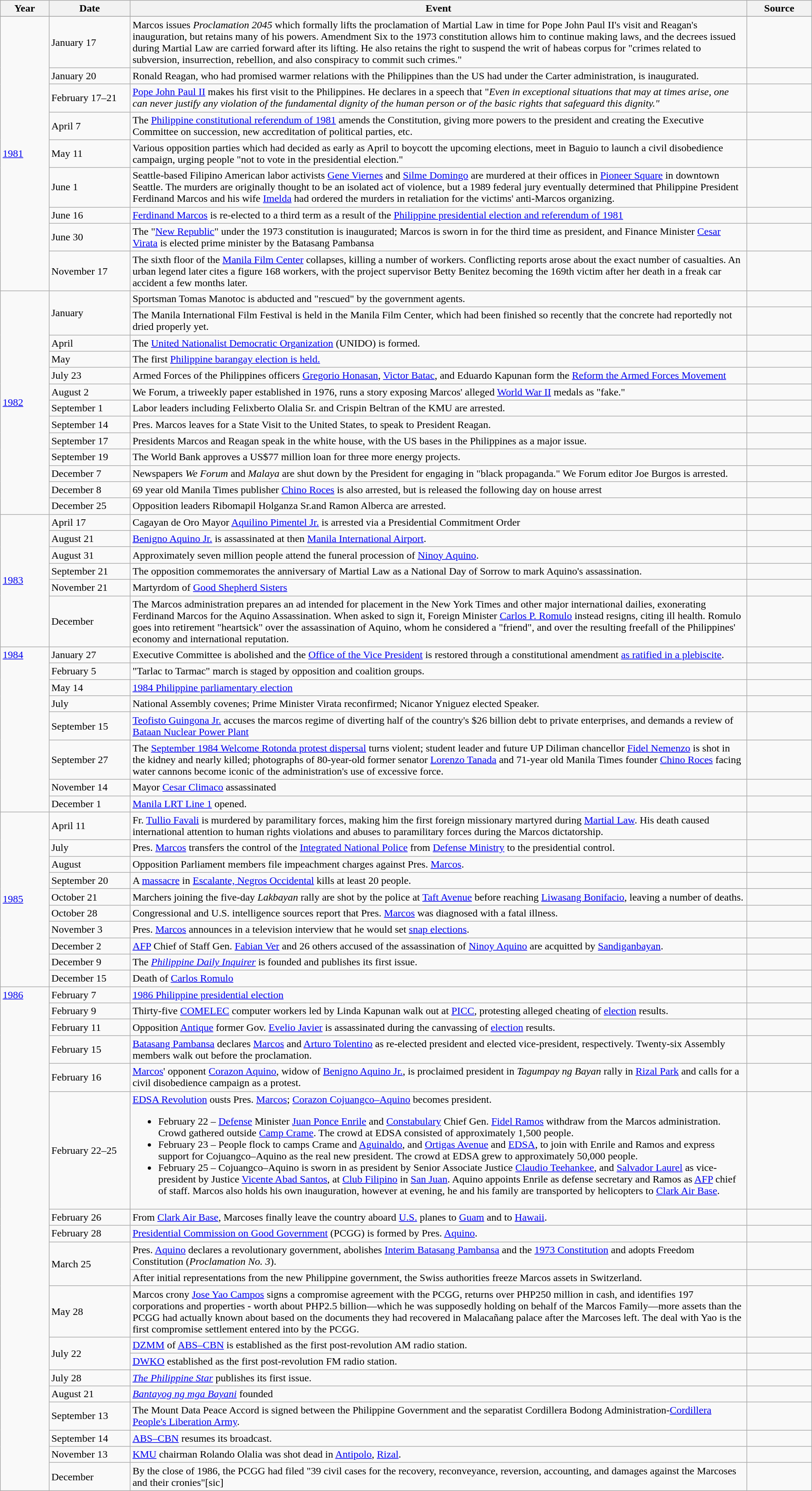<table class="wikitable" width="100%">
<tr>
<th style="width:6%">Year</th>
<th style="width:10%">Date</th>
<th>Event</th>
<th style="width:8%">Source</th>
</tr>
<tr>
</tr>
<tr>
<td rowspan="9"><a href='#'>1981</a></td>
<td>January 17</td>
<td>Marcos issues <em>Proclamation 2045</em> which formally lifts the proclamation of Martial Law in time for Pope John Paul II's visit and Reagan's inauguration, but retains many of his powers. Amendment Six to the 1973 constitution allows him to continue making laws, and the decrees issued during Martial Law are carried forward after its lifting. He also retains the right to suspend the writ of habeas corpus for "crimes related to subversion, insurrection, rebellion, and also conspiracy to commit such crimes."</td>
<td></td>
</tr>
<tr>
<td>January 20</td>
<td>Ronald Reagan, who had promised warmer relations with the Philippines than the US had under the Carter administration, is inaugurated.</td>
<td></td>
</tr>
<tr>
<td>February 17–21</td>
<td><a href='#'>Pope John Paul II</a> makes his first visit to the Philippines. He declares in a speech that "<em>Even in exceptional situations that may at times arise, one can never justify any violation of the fundamental dignity of the human person or of the basic rights that safeguard this dignity."</em></td>
<td></td>
</tr>
<tr>
<td>April 7</td>
<td>The <a href='#'>Philippine constitutional referendum of 1981</a> amends the Constitution, giving more powers to the president and creating the Executive Committee on succession, new accreditation of political parties, etc.</td>
<td></td>
</tr>
<tr>
<td>May 11</td>
<td>Various opposition parties which had decided as early as April to boycott the upcoming elections, meet in Baguio to launch a civil disobedience campaign, urging people "not to vote in the presidential election."</td>
<td></td>
</tr>
<tr>
<td>June 1</td>
<td>Seattle-based Filipino American labor activists <a href='#'>Gene Viernes</a> and <a href='#'>Silme Domingo</a> are murdered at their offices in <a href='#'>Pioneer Square</a> in downtown Seattle. The murders are originally thought to be an isolated act of violence, but a 1989 federal jury eventually determined that Philippine President Ferdinand Marcos and his wife <a href='#'>Imelda</a> had ordered the murders in retaliation for the victims' anti-Marcos organizing.</td>
<td></td>
</tr>
<tr>
<td>June 16</td>
<td><a href='#'>Ferdinand Marcos</a> is re-elected to a third term as a result of the <a href='#'>Philippine presidential election and referendum of 1981</a></td>
<td></td>
</tr>
<tr>
<td>June 30</td>
<td>The "<a href='#'>New Republic</a>" under the 1973 constitution is inaugurated; Marcos is sworn in for the third time as president, and Finance Minister <a href='#'>Cesar Virata</a> is elected prime minister by the Batasang Pambansa</td>
<td></td>
</tr>
<tr>
<td>November 17</td>
<td>The sixth floor of the <a href='#'>Manila Film Center</a> collapses, killing a number of workers. Conflicting reports arose about the exact number of casualties. An urban legend later cites a figure 168 workers, with the project supervisor Betty Benitez becoming the 169th victim after her death in a freak car accident a few months later.</td>
<td></td>
</tr>
<tr>
<td rowspan="13"><a href='#'>1982</a></td>
<td rowspan="2">January</td>
<td>Sportsman Tomas Manotoc is abducted and "rescued" by the government agents.</td>
<td></td>
</tr>
<tr>
<td>The Manila International Film Festival is held in the Manila Film Center, which had been finished so recently that the concrete had reportedly not dried properly yet.</td>
<td></td>
</tr>
<tr>
<td>April</td>
<td>The <a href='#'>United Nationalist Democratic Organization</a> (UNIDO) is formed.</td>
<td></td>
</tr>
<tr>
<td>May</td>
<td>The first <a href='#'>Philippine barangay election is held.</a></td>
<td></td>
</tr>
<tr>
<td>July 23</td>
<td>Armed Forces of the Philippines officers  <a href='#'>Gregorio Honasan</a>, <a href='#'>Victor Batac</a>, and Eduardo Kapunan form the <a href='#'>Reform the Armed Forces Movement</a></td>
<td></td>
</tr>
<tr>
<td>August 2</td>
<td>We Forum, a triweekly paper established in 1976, runs a story exposing Marcos' alleged <a href='#'>World War II</a> medals as "fake."</td>
<td></td>
</tr>
<tr>
<td>September 1</td>
<td>Labor leaders including Felixberto Olalia Sr. and Crispin Beltran of the KMU are arrested.</td>
<td></td>
</tr>
<tr>
<td>September 14</td>
<td>Pres. Marcos leaves for a State Visit to the United States, to speak to President Reagan.</td>
<td></td>
</tr>
<tr>
<td>September 17</td>
<td>Presidents Marcos and Reagan speak in the white house, with the US bases in the Philippines as a major issue.</td>
<td></td>
</tr>
<tr>
<td>September 19</td>
<td>The World Bank approves a US$77 million loan for three more energy projects.</td>
<td></td>
</tr>
<tr>
<td>December 7</td>
<td>Newspapers <em>We Forum</em> and <em>Malaya</em> are shut down by the President for engaging in "black propaganda." We Forum editor Joe Burgos is arrested.</td>
<td></td>
</tr>
<tr>
<td>December 8</td>
<td>69 year old Manila Times publisher <a href='#'>Chino Roces</a> is also arrested, but is released the following day on house arrest</td>
<td></td>
</tr>
<tr>
<td>December 25</td>
<td>Opposition leaders Ribomapil Holganza Sr.and Ramon Alberca are arrested.</td>
<td></td>
</tr>
<tr>
<td rowspan="6"><a href='#'>1983</a></td>
<td>April 17</td>
<td>Cagayan de Oro Mayor <a href='#'>Aquilino Pimentel Jr.</a> is arrested via a Presidential Commitment Order</td>
<td></td>
</tr>
<tr>
<td>August 21</td>
<td><a href='#'>Benigno Aquino Jr.</a> is assassinated at then <a href='#'>Manila International Airport</a>.</td>
<td><br></td>
</tr>
<tr>
<td>August 31</td>
<td>Approximately seven million people attend the funeral procession of <a href='#'>Ninoy Aquino</a>.</td>
<td></td>
</tr>
<tr>
<td>September 21</td>
<td>The opposition commemorates the anniversary of Martial Law as a National Day of Sorrow to mark Aquino's assassination.</td>
<td></td>
</tr>
<tr>
<td>November 21</td>
<td>Martyrdom of <a href='#'>Good Shepherd Sisters</a></td>
<td></td>
</tr>
<tr>
<td>December</td>
<td>The Marcos administration prepares an ad intended for placement in the New York Times and other major international dailies, exonerating Ferdinand Marcos for the Aquino Assassination. When asked to sign it, Foreign Minister <a href='#'>Carlos P. Romulo</a> instead resigns, citing ill health. Romulo goes into retirement "heartsick" over the assassination of Aquino, whom he considered a "friend", and over the resulting freefall of the Philippines' economy and international reputation.</td>
<td></td>
</tr>
<tr>
<td rowspan="8" valign="top"><a href='#'>1984</a></td>
<td>January 27</td>
<td>Executive Committee is abolished and the <a href='#'>Office of the Vice President</a> is restored through a constitutional amendment <a href='#'>as ratified in a plebiscite</a>.</td>
<td></td>
</tr>
<tr>
<td>February 5</td>
<td>"Tarlac to Tarmac" march is staged by opposition and coalition groups.</td>
<td></td>
</tr>
<tr>
<td>May 14</td>
<td><a href='#'>1984 Philippine parliamentary election</a></td>
<td></td>
</tr>
<tr>
<td>July</td>
<td>National Assembly covenes; Prime Minister Virata reconfirmed; Nicanor Yniguez elected Speaker.</td>
<td></td>
</tr>
<tr>
<td>September 15</td>
<td><a href='#'>Teofisto Guingona Jr.</a> accuses the marcos regime of diverting half of the country's $26 billion debt to private enterprises, and demands a review of <a href='#'>Bataan Nuclear Power Plant</a></td>
<td></td>
</tr>
<tr>
<td>September 27</td>
<td>The <a href='#'>September 1984 Welcome Rotonda protest dispersal</a> turns violent; student leader and future UP Diliman chancellor <a href='#'>Fidel Nemenzo</a> is shot in the kidney and nearly killed; photographs of 80-year-old former senator <a href='#'>Lorenzo Tanada</a> and 71-year old Manila Times founder <a href='#'>Chino Roces</a> facing water cannons become iconic of the administration's use of excessive force.</td>
<td></td>
</tr>
<tr>
<td>November 14</td>
<td>Mayor <a href='#'>Cesar Climaco</a> assassinated</td>
<td></td>
</tr>
<tr>
<td>December 1</td>
<td><a href='#'>Manila LRT Line 1</a> opened.</td>
<td></td>
</tr>
<tr>
<td rowspan="10"><a href='#'>1985</a></td>
<td>April 11</td>
<td>Fr. <a href='#'>Tullio Favali</a> is murdered by paramilitary forces, making him the first foreign missionary martyred during <a href='#'>Martial Law</a>. His death caused international attention to human rights violations and abuses to paramilitary forces during the Marcos dictatorship.</td>
<td></td>
</tr>
<tr>
<td>July</td>
<td>Pres. <a href='#'>Marcos</a> transfers the control of the <a href='#'>Integrated National Police</a> from <a href='#'>Defense Ministry</a> to the presidential control.</td>
<td></td>
</tr>
<tr>
<td>August</td>
<td>Opposition Parliament members file impeachment charges against Pres. <a href='#'>Marcos</a>.</td>
<td></td>
</tr>
<tr>
<td>September 20</td>
<td>A <a href='#'>massacre</a> in <a href='#'>Escalante, Negros Occidental</a> kills at least 20 people.</td>
<td></td>
</tr>
<tr>
<td>October 21</td>
<td>Marchers joining the five-day <em>Lakbayan</em> rally are shot by the police at <a href='#'>Taft Avenue</a> before reaching <a href='#'>Liwasang Bonifacio</a>, leaving a number of deaths.</td>
<td></td>
</tr>
<tr>
<td>October 28</td>
<td>Congressional and U.S. intelligence sources report that Pres. <a href='#'>Marcos</a> was diagnosed with a fatal illness.</td>
<td></td>
</tr>
<tr>
<td>November 3</td>
<td>Pres. <a href='#'>Marcos</a> announces in a television interview that he would set <a href='#'>snap elections</a>.</td>
<td></td>
</tr>
<tr>
<td>December 2</td>
<td><a href='#'>AFP</a> Chief of Staff Gen. <a href='#'>Fabian Ver</a> and 26 others accused of the assassination of <a href='#'>Ninoy Aquino</a> are acquitted by <a href='#'>Sandiganbayan</a>.</td>
<td></td>
</tr>
<tr>
<td>December 9</td>
<td>The <em><a href='#'>Philippine Daily Inquirer</a></em> is founded and publishes its first issue.</td>
<td></td>
</tr>
<tr>
<td>December 15</td>
<td>Death of <a href='#'>Carlos Romulo</a></td>
<td></td>
</tr>
<tr>
<td rowspan="19" valign="top"><a href='#'>1986</a></td>
<td>February 7</td>
<td><a href='#'>1986 Philippine presidential election</a></td>
<td><br></td>
</tr>
<tr>
<td>February 9</td>
<td>Thirty-five <a href='#'>COMELEC</a> computer workers led by Linda Kapunan walk out at <a href='#'>PICC</a>, protesting alleged cheating of <a href='#'>election</a> results.</td>
<td></td>
</tr>
<tr>
<td>February 11</td>
<td>Opposition <a href='#'>Antique</a> former Gov. <a href='#'>Evelio Javier</a> is assassinated during the canvassing of <a href='#'>election</a> results.</td>
<td></td>
</tr>
<tr>
<td>February 15</td>
<td><a href='#'>Batasang Pambansa</a> declares <a href='#'>Marcos</a> and <a href='#'>Arturo Tolentino</a> as re-elected president and elected vice-president, respectively. Twenty-six Assembly members walk out before the proclamation.</td>
<td></td>
</tr>
<tr>
<td>February 16</td>
<td><a href='#'>Marcos</a>' opponent <a href='#'>Corazon Aquino</a>, widow of <a href='#'>Benigno Aquino Jr.</a>, is proclaimed president in <em>Tagumpay ng Bayan</em> rally in <a href='#'>Rizal Park</a> and calls for a civil disobedience campaign as a protest.</td>
<td></td>
</tr>
<tr>
<td>February 22–25</td>
<td><a href='#'>EDSA Revolution</a> ousts Pres. <a href='#'>Marcos</a>; <a href='#'>Corazon Cojuangco–Aquino</a> becomes president.<br><ul><li>February 22 – <a href='#'>Defense</a> Minister <a href='#'>Juan Ponce Enrile</a> and <a href='#'>Constabulary</a> Chief Gen. <a href='#'>Fidel Ramos</a> withdraw from the Marcos administration. Crowd gathered outside <a href='#'>Camp Crame</a>. The crowd at EDSA consisted of approximately 1,500 people.</li><li>February 23 – People flock to camps Crame and <a href='#'>Aguinaldo</a>, and <a href='#'>Ortigas Avenue</a> and <a href='#'>EDSA</a>, to join with Enrile and Ramos and express support for Cojuangco–Aquino as the real new president. The crowd at EDSA grew to approximately 50,000 people.</li><li>February 25 – Cojuangco–Aquino is sworn in as president by Senior Associate Justice <a href='#'>Claudio Teehankee</a>, and <a href='#'>Salvador Laurel</a> as vice-president by Justice <a href='#'>Vicente Abad Santos</a>, at <a href='#'>Club Filipino</a> in <a href='#'>San Juan</a>. Aquino appoints Enrile as defense secretary and Ramos as <a href='#'>AFP</a> chief of staff. Marcos also holds his own inauguration, however at evening, he and his family are transported by helicopters to <a href='#'>Clark Air Base</a>.</li></ul></td>
<td><br><br></td>
</tr>
<tr>
<td>February 26</td>
<td>From <a href='#'>Clark Air Base</a>, Marcoses finally leave the country aboard <a href='#'>U.S.</a> planes to <a href='#'>Guam</a> and to <a href='#'>Hawaii</a>.</td>
<td></td>
</tr>
<tr>
<td>February 28</td>
<td><a href='#'>Presidential Commission on Good Government</a> (PCGG) is formed by Pres. <a href='#'>Aquino</a>.</td>
<td></td>
</tr>
<tr>
<td rowspan="2">March 25</td>
<td>Pres. <a href='#'>Aquino</a> declares a revolutionary government, abolishes <a href='#'>Interim Batasang Pambansa</a> and the <a href='#'>1973 Constitution</a> and adopts Freedom Constitution (<em>Proclamation No. 3</em>).</td>
<td></td>
</tr>
<tr>
<td>After initial representations from the new Philippine government, the Swiss authorities freeze Marcos assets in Switzerland.</td>
<td></td>
</tr>
<tr>
<td>May 28</td>
<td>Marcos crony <a href='#'>Jose Yao Campos</a> signs a compromise agreement with the PCGG, returns over PHP250 million in cash, and identifies 197 corporations and properties - worth about PHP2.5 billion—which he was supposedly holding on behalf of the Marcos Family—more assets than the PCGG had actually known about based on the documents they had recovered in Malacañang palace after the Marcoses left. The deal with Yao is the first compromise settlement entered into by the PCGG.</td>
<td></td>
</tr>
<tr>
<td rowspan="2">July 22</td>
<td><a href='#'>DZMM</a> of <a href='#'>ABS–CBN</a> is established as the first post-revolution AM radio station.</td>
<td></td>
</tr>
<tr>
<td><a href='#'>DWKO</a> established as the first post-revolution FM radio station.</td>
<td></td>
</tr>
<tr>
<td>July 28</td>
<td><em><a href='#'>The Philippine Star</a></em> publishes its first issue.</td>
<td></td>
</tr>
<tr>
<td>August 21</td>
<td><em><a href='#'>Bantayog ng mga Bayani</a></em> founded</td>
<td></td>
</tr>
<tr>
<td>September 13</td>
<td>The Mount Data Peace Accord is signed between the Philippine Government and the separatist Cordillera Bodong Administration-<a href='#'>Cordillera People's Liberation Army</a>.</td>
<td></td>
</tr>
<tr>
<td>September 14</td>
<td><a href='#'>ABS–CBN</a> resumes its broadcast.</td>
<td></td>
</tr>
<tr>
<td>November 13</td>
<td><a href='#'>KMU</a> chairman Rolando Olalia was shot dead in <a href='#'>Antipolo</a>, <a href='#'>Rizal</a>.</td>
<td></td>
</tr>
<tr>
<td>December</td>
<td>By the close of 1986, the PCGG had filed "39 civil cases for the recovery, reconveyance, reversion, accounting, and damages against the Marcoses and their cronies"[sic]</td>
<td></td>
</tr>
</table>
